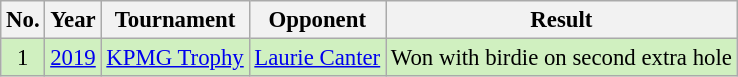<table class="wikitable" style="font-size:95%;">
<tr>
<th>No.</th>
<th>Year</th>
<th>Tournament</th>
<th>Opponent</th>
<th>Result</th>
</tr>
<tr style="background:#D0F0C0;">
<td align=center>1</td>
<td><a href='#'>2019</a></td>
<td><a href='#'>KPMG Trophy</a></td>
<td> <a href='#'>Laurie Canter</a></td>
<td>Won with birdie on second extra hole</td>
</tr>
</table>
